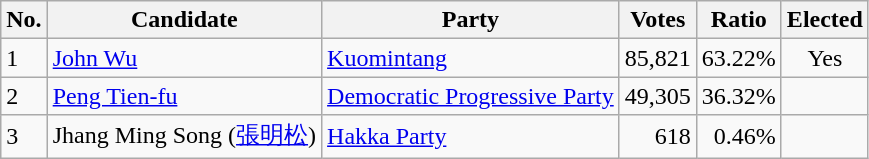<table class=wikitable>
<tr>
<th>No.</th>
<th>Candidate</th>
<th>Party</th>
<th>Votes</th>
<th>Ratio</th>
<th>Elected</th>
</tr>
<tr>
<td>1</td>
<td><a href='#'>John Wu</a></td>
<td><a href='#'>Kuomintang</a></td>
<td align="right">85,821</td>
<td align="right">63.22%</td>
<td align="center">Yes</td>
</tr>
<tr>
<td>2</td>
<td><a href='#'>Peng Tien-fu</a></td>
<td><a href='#'>Democratic Progressive Party</a></td>
<td align="right">49,305</td>
<td align="right">36.32%</td>
<td></td>
</tr>
<tr>
<td>3</td>
<td>Jhang Ming Song (<a href='#'>張明松</a>)</td>
<td><a href='#'>Hakka Party</a></td>
<td align="right">618</td>
<td align="right">0.46%</td>
<td></td>
</tr>
</table>
